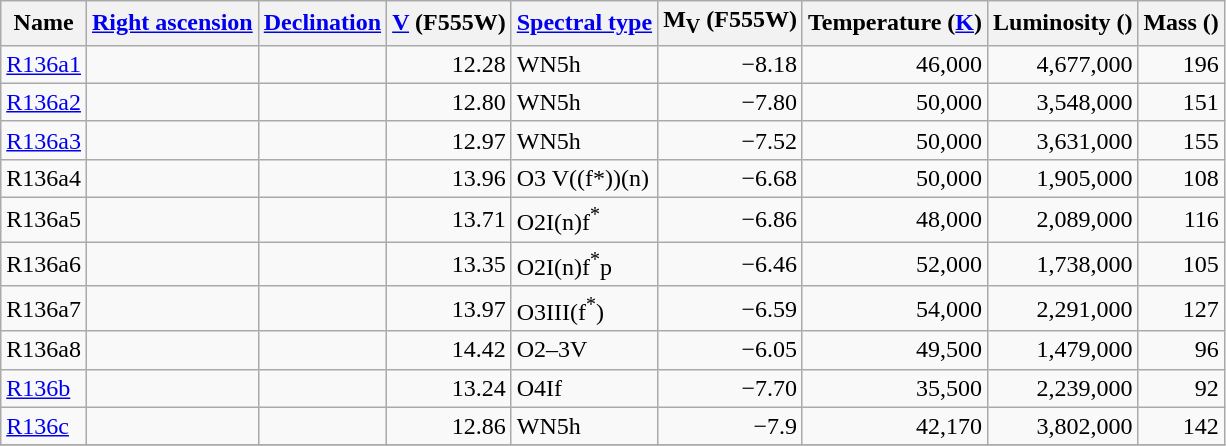<table class="wikitable sortable">
<tr>
<th>Name</th>
<th><a href='#'>Right ascension</a></th>
<th><a href='#'>Declination</a></th>
<th><a href='#'>V</a> (F555W)</th>
<th><a href='#'>Spectral type</a></th>
<th>M<sub>V</sub> (F555W)</th>
<th>Temperature (<a href='#'>K</a>)</th>
<th>Luminosity ()</th>
<th>Mass ()</th>
</tr>
<tr>
<td><a href='#'>R136a1</a></td>
<td></td>
<td></td>
<td style="text-align:right">12.28</td>
<td>WN5h</td>
<td style="text-align:right">−8.18</td>
<td style="text-align:right">46,000</td>
<td style="text-align:right">4,677,000</td>
<td style="text-align:right">196</td>
</tr>
<tr>
<td><a href='#'>R136a2</a></td>
<td></td>
<td></td>
<td style="text-align:right">12.80</td>
<td>WN5h</td>
<td style="text-align:right">−7.80</td>
<td style="text-align:right">50,000</td>
<td style="text-align:right">3,548,000</td>
<td style="text-align:right">151</td>
</tr>
<tr>
<td><a href='#'>R136a3</a></td>
<td></td>
<td></td>
<td style="text-align:right">12.97</td>
<td>WN5h</td>
<td style="text-align:right">−7.52</td>
<td style="text-align:right">50,000</td>
<td style="text-align:right">3,631,000</td>
<td style="text-align:right">155</td>
</tr>
<tr>
<td>R136a4</td>
<td></td>
<td></td>
<td style="text-align:right">13.96</td>
<td>O3 V((f*))(n)</td>
<td style="text-align:right">−6.68</td>
<td style="text-align:right">50,000</td>
<td style="text-align:right">1,905,000</td>
<td style="text-align:right">108</td>
</tr>
<tr>
<td>R136a5</td>
<td></td>
<td></td>
<td style="text-align:right">13.71</td>
<td>O2I(n)f<sup>*</sup></td>
<td style="text-align:right">−6.86</td>
<td style="text-align:right">48,000</td>
<td style="text-align:right">2,089,000</td>
<td style="text-align:right">116</td>
</tr>
<tr>
<td>R136a6</td>
<td></td>
<td></td>
<td style="text-align:right">13.35</td>
<td>O2I(n)f<sup>*</sup>p</td>
<td style="text-align:right">−6.46</td>
<td style="text-align:right">52,000</td>
<td style="text-align:right">1,738,000</td>
<td style="text-align:right">105</td>
</tr>
<tr>
<td>R136a7</td>
<td></td>
<td></td>
<td style="text-align:right">13.97</td>
<td>O3III(f<sup>*</sup>)</td>
<td style="text-align:right">−6.59</td>
<td style="text-align:right">54,000</td>
<td style="text-align:right">2,291,000</td>
<td style="text-align:right">127</td>
</tr>
<tr>
<td>R136a8</td>
<td></td>
<td></td>
<td style="text-align:right">14.42</td>
<td>O2–3V</td>
<td style="text-align:right">−6.05</td>
<td style="text-align:right">49,500</td>
<td style="text-align:right">1,479,000</td>
<td style="text-align:right">96</td>
</tr>
<tr>
<td><a href='#'>R136b</a></td>
<td></td>
<td></td>
<td style="text-align:right">13.24</td>
<td>O4If</td>
<td style="text-align:right">−7.70</td>
<td style="text-align:right">35,500</td>
<td style="text-align:right">2,239,000</td>
<td style="text-align:right">92</td>
</tr>
<tr>
<td><a href='#'>R136c</a></td>
<td></td>
<td></td>
<td style="text-align:right">12.86</td>
<td>WN5h</td>
<td style="text-align:right">−7.9</td>
<td style="text-align:right">42,170</td>
<td style="text-align:right">3,802,000</td>
<td style="text-align:right">142</td>
</tr>
<tr>
</tr>
</table>
